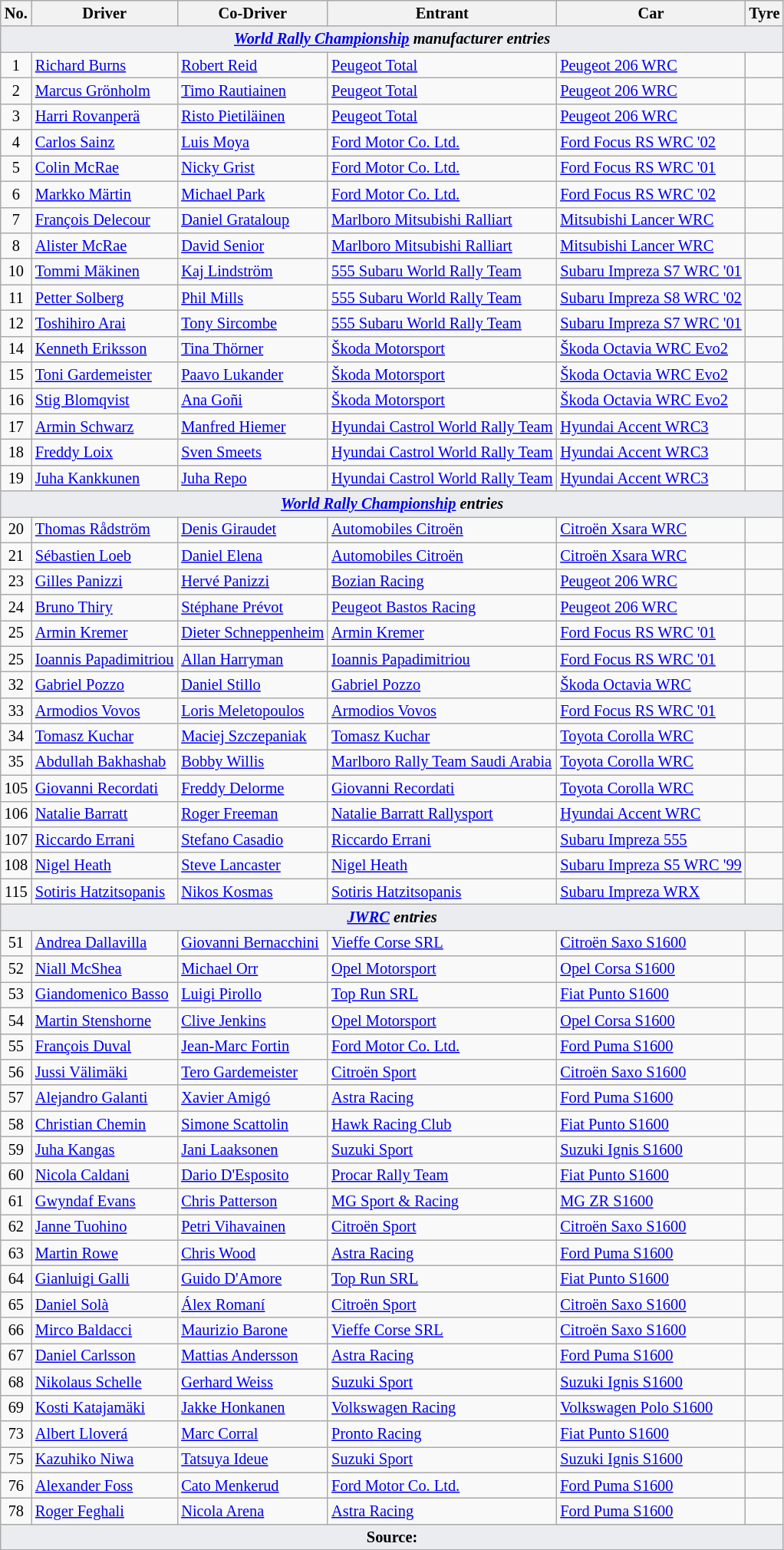<table class="wikitable" style="font-size: 85%;">
<tr>
<th>No.</th>
<th>Driver</th>
<th>Co-Driver</th>
<th>Entrant</th>
<th>Car</th>
<th>Tyre</th>
</tr>
<tr>
<td style="background-color:#EAECF0; text-align:center" colspan="6"><strong><em><a href='#'>World Rally Championship</a> manufacturer entries</em></strong></td>
</tr>
<tr>
<td align="center">1</td>
<td> <a href='#'>Richard Burns</a></td>
<td> <a href='#'>Robert Reid</a></td>
<td> <a href='#'>Peugeot Total</a></td>
<td><a href='#'>Peugeot 206 WRC</a></td>
<td align="center"></td>
</tr>
<tr>
<td align="center">2</td>
<td> <a href='#'>Marcus Grönholm</a></td>
<td> <a href='#'>Timo Rautiainen</a></td>
<td> <a href='#'>Peugeot Total</a></td>
<td><a href='#'>Peugeot 206 WRC</a></td>
<td align="center"></td>
</tr>
<tr>
<td align="center">3</td>
<td> <a href='#'>Harri Rovanperä</a></td>
<td> <a href='#'>Risto Pietiläinen</a></td>
<td> <a href='#'>Peugeot Total</a></td>
<td><a href='#'>Peugeot 206 WRC</a></td>
<td align="center"></td>
</tr>
<tr>
<td align="center">4</td>
<td> <a href='#'>Carlos Sainz</a></td>
<td> <a href='#'>Luis Moya</a></td>
<td> <a href='#'>Ford Motor Co. Ltd.</a></td>
<td><a href='#'>Ford Focus RS WRC '02</a></td>
<td align="center"></td>
</tr>
<tr>
<td align="center">5</td>
<td> <a href='#'>Colin McRae</a></td>
<td> <a href='#'>Nicky Grist</a></td>
<td> <a href='#'>Ford Motor Co. Ltd.</a></td>
<td><a href='#'>Ford Focus RS WRC '01</a></td>
<td align="center"></td>
</tr>
<tr>
<td align="center">6</td>
<td> <a href='#'>Markko Märtin</a></td>
<td> <a href='#'>Michael Park</a></td>
<td> <a href='#'>Ford Motor Co. Ltd.</a></td>
<td><a href='#'>Ford Focus RS WRC '02</a></td>
<td align="center"></td>
</tr>
<tr>
<td align="center">7</td>
<td> <a href='#'>François Delecour</a></td>
<td> <a href='#'>Daniel Grataloup</a></td>
<td> <a href='#'>Marlboro Mitsubishi Ralliart</a></td>
<td><a href='#'>Mitsubishi Lancer WRC</a></td>
<td align="center"></td>
</tr>
<tr>
<td align="center">8</td>
<td> <a href='#'>Alister McRae</a></td>
<td> <a href='#'>David Senior</a></td>
<td> <a href='#'>Marlboro Mitsubishi Ralliart</a></td>
<td><a href='#'>Mitsubishi Lancer WRC</a></td>
<td align="center"></td>
</tr>
<tr>
<td align="center">10</td>
<td> <a href='#'>Tommi Mäkinen</a></td>
<td> <a href='#'>Kaj Lindström</a></td>
<td> <a href='#'>555 Subaru World Rally Team</a></td>
<td><a href='#'>Subaru Impreza S7 WRC '01</a></td>
<td align="center"></td>
</tr>
<tr>
<td align="center">11</td>
<td> <a href='#'>Petter Solberg</a></td>
<td> <a href='#'>Phil Mills</a></td>
<td> <a href='#'>555 Subaru World Rally Team</a></td>
<td><a href='#'>Subaru Impreza S8 WRC '02</a></td>
<td align="center"></td>
</tr>
<tr>
<td align="center">12</td>
<td> <a href='#'>Toshihiro Arai</a></td>
<td> <a href='#'>Tony Sircombe</a></td>
<td> <a href='#'>555 Subaru World Rally Team</a></td>
<td><a href='#'>Subaru Impreza S7 WRC '01</a></td>
<td align="center"></td>
</tr>
<tr>
<td align="center">14</td>
<td> <a href='#'>Kenneth Eriksson</a></td>
<td> <a href='#'>Tina Thörner</a></td>
<td> <a href='#'>Škoda Motorsport</a></td>
<td><a href='#'>Škoda Octavia WRC Evo2</a></td>
<td align="center"></td>
</tr>
<tr>
<td align="center">15</td>
<td> <a href='#'>Toni Gardemeister</a></td>
<td> <a href='#'>Paavo Lukander</a></td>
<td> <a href='#'>Škoda Motorsport</a></td>
<td><a href='#'>Škoda Octavia WRC Evo2</a></td>
<td align="center"></td>
</tr>
<tr>
<td align="center">16</td>
<td> <a href='#'>Stig Blomqvist</a></td>
<td> <a href='#'>Ana Goñi</a></td>
<td> <a href='#'>Škoda Motorsport</a></td>
<td><a href='#'>Škoda Octavia WRC Evo2</a></td>
<td align="center"></td>
</tr>
<tr>
<td align="center">17</td>
<td> <a href='#'>Armin Schwarz</a></td>
<td> <a href='#'>Manfred Hiemer</a></td>
<td> <a href='#'>Hyundai Castrol World Rally Team</a></td>
<td><a href='#'>Hyundai Accent WRC3</a></td>
<td align="center"></td>
</tr>
<tr>
<td align="center">18</td>
<td> <a href='#'>Freddy Loix</a></td>
<td> <a href='#'>Sven Smeets</a></td>
<td> <a href='#'>Hyundai Castrol World Rally Team</a></td>
<td><a href='#'>Hyundai Accent WRC3</a></td>
<td align="center"></td>
</tr>
<tr>
<td align="center">19</td>
<td> <a href='#'>Juha Kankkunen</a></td>
<td> <a href='#'>Juha Repo</a></td>
<td> <a href='#'>Hyundai Castrol World Rally Team</a></td>
<td><a href='#'>Hyundai Accent WRC3</a></td>
<td align="center"></td>
</tr>
<tr>
<td style="background-color:#EAECF0; text-align:center" colspan="6"><strong><em><a href='#'>World Rally Championship</a> entries</em></strong></td>
</tr>
<tr>
<td align="center">20</td>
<td> <a href='#'>Thomas Rådström</a></td>
<td> <a href='#'>Denis Giraudet</a></td>
<td> <a href='#'>Automobiles Citroën</a></td>
<td><a href='#'>Citroën Xsara WRC</a></td>
<td align="center"></td>
</tr>
<tr>
<td align="center">21</td>
<td> <a href='#'>Sébastien Loeb</a></td>
<td> <a href='#'>Daniel Elena</a></td>
<td> <a href='#'>Automobiles Citroën</a></td>
<td><a href='#'>Citroën Xsara WRC</a></td>
<td align="center"></td>
</tr>
<tr>
<td align="center">23</td>
<td> <a href='#'>Gilles Panizzi</a></td>
<td> <a href='#'>Hervé Panizzi</a></td>
<td> <a href='#'>Bozian Racing</a></td>
<td><a href='#'>Peugeot 206 WRC</a></td>
<td align="center"></td>
</tr>
<tr>
<td align="center">24</td>
<td> <a href='#'>Bruno Thiry</a></td>
<td> <a href='#'>Stéphane Prévot</a></td>
<td> <a href='#'>Peugeot Bastos Racing</a></td>
<td><a href='#'>Peugeot 206 WRC</a></td>
<td></td>
</tr>
<tr>
<td align="center">25</td>
<td> <a href='#'>Armin Kremer</a></td>
<td> <a href='#'>Dieter Schneppenheim</a></td>
<td> <a href='#'>Armin Kremer</a></td>
<td><a href='#'>Ford Focus RS WRC '01</a></td>
<td></td>
</tr>
<tr>
<td align="center">25</td>
<td> <a href='#'>Ioannis Papadimitriou</a></td>
<td> <a href='#'>Allan Harryman</a></td>
<td> <a href='#'>Ioannis Papadimitriou</a></td>
<td><a href='#'>Ford Focus RS WRC '01</a></td>
<td></td>
</tr>
<tr>
<td align="center">32</td>
<td> <a href='#'>Gabriel Pozzo</a></td>
<td> <a href='#'>Daniel Stillo</a></td>
<td> <a href='#'>Gabriel Pozzo</a></td>
<td><a href='#'>Škoda Octavia WRC</a></td>
<td></td>
</tr>
<tr>
<td align="center">33</td>
<td> <a href='#'>Armodios Vovos</a></td>
<td> <a href='#'>Loris Meletopoulos</a></td>
<td> <a href='#'>Armodios Vovos</a></td>
<td><a href='#'>Ford Focus RS WRC '01</a></td>
<td></td>
</tr>
<tr>
<td align="center">34</td>
<td> <a href='#'>Tomasz Kuchar</a></td>
<td> <a href='#'>Maciej Szczepaniak</a></td>
<td> <a href='#'>Tomasz Kuchar</a></td>
<td><a href='#'>Toyota Corolla WRC</a></td>
<td align="center"></td>
</tr>
<tr>
<td align="center">35</td>
<td> <a href='#'>Abdullah Bakhashab</a></td>
<td> <a href='#'>Bobby Willis</a></td>
<td> <a href='#'>Marlboro Rally Team Saudi Arabia</a></td>
<td><a href='#'>Toyota Corolla WRC</a></td>
<td align="center"></td>
</tr>
<tr>
<td align="center">105</td>
<td> <a href='#'>Giovanni Recordati</a></td>
<td> <a href='#'>Freddy Delorme</a></td>
<td> <a href='#'>Giovanni Recordati</a></td>
<td><a href='#'>Toyota Corolla WRC</a></td>
<td></td>
</tr>
<tr>
<td align="center">106</td>
<td> <a href='#'>Natalie Barratt</a></td>
<td> <a href='#'>Roger Freeman</a></td>
<td> <a href='#'>Natalie Barratt Rallysport</a></td>
<td><a href='#'>Hyundai Accent WRC</a></td>
<td></td>
</tr>
<tr>
<td align="center">107</td>
<td> <a href='#'>Riccardo Errani</a></td>
<td> <a href='#'>Stefano Casadio</a></td>
<td> <a href='#'>Riccardo Errani</a></td>
<td><a href='#'>Subaru Impreza 555</a></td>
<td></td>
</tr>
<tr>
<td align="center">108</td>
<td> <a href='#'>Nigel Heath</a></td>
<td> <a href='#'>Steve Lancaster</a></td>
<td> <a href='#'>Nigel Heath</a></td>
<td><a href='#'>Subaru Impreza S5 WRC '99</a></td>
<td></td>
</tr>
<tr>
<td align="center">115</td>
<td> <a href='#'>Sotiris Hatzitsopanis</a></td>
<td> <a href='#'>Nikos Kosmas</a></td>
<td> <a href='#'>Sotiris Hatzitsopanis</a></td>
<td><a href='#'>Subaru Impreza WRX</a></td>
<td></td>
</tr>
<tr>
<td style="background-color:#EAECF0; text-align:center" colspan="6"><strong><em><a href='#'>JWRC</a> entries</em></strong></td>
</tr>
<tr>
<td align="center">51</td>
<td> <a href='#'>Andrea Dallavilla</a></td>
<td> <a href='#'>Giovanni Bernacchini</a></td>
<td> <a href='#'>Vieffe Corse SRL</a></td>
<td><a href='#'>Citroën Saxo S1600</a></td>
<td align="center"></td>
</tr>
<tr>
<td align="center">52</td>
<td> <a href='#'>Niall McShea</a></td>
<td> <a href='#'>Michael Orr</a></td>
<td> <a href='#'>Opel Motorsport</a></td>
<td><a href='#'>Opel Corsa S1600</a></td>
<td align="center"></td>
</tr>
<tr>
<td align="center">53</td>
<td> <a href='#'>Giandomenico Basso</a></td>
<td> <a href='#'>Luigi Pirollo</a></td>
<td> <a href='#'>Top Run SRL</a></td>
<td><a href='#'>Fiat Punto S1600</a></td>
<td align="center"></td>
</tr>
<tr>
<td align="center">54</td>
<td> <a href='#'>Martin Stenshorne</a></td>
<td> <a href='#'>Clive Jenkins</a></td>
<td> <a href='#'>Opel Motorsport</a></td>
<td><a href='#'>Opel Corsa S1600</a></td>
<td align="center"></td>
</tr>
<tr>
<td align="center">55</td>
<td> <a href='#'>François Duval</a></td>
<td> <a href='#'>Jean-Marc Fortin</a></td>
<td> <a href='#'>Ford Motor Co. Ltd.</a></td>
<td><a href='#'>Ford Puma S1600</a></td>
<td align="center"></td>
</tr>
<tr>
<td align="center">56</td>
<td> <a href='#'>Jussi Välimäki</a></td>
<td> <a href='#'>Tero Gardemeister</a></td>
<td> <a href='#'>Citroën Sport</a></td>
<td><a href='#'>Citroën Saxo S1600</a></td>
<td align="center"></td>
</tr>
<tr>
<td align="center">57</td>
<td> <a href='#'>Alejandro Galanti</a></td>
<td> <a href='#'>Xavier Amigó</a></td>
<td> <a href='#'>Astra Racing</a></td>
<td><a href='#'>Ford Puma S1600</a></td>
<td align="center"></td>
</tr>
<tr>
<td align="center">58</td>
<td> <a href='#'>Christian Chemin</a></td>
<td> <a href='#'>Simone Scattolin</a></td>
<td> <a href='#'>Hawk Racing Club</a></td>
<td><a href='#'>Fiat Punto S1600</a></td>
<td align="center"></td>
</tr>
<tr>
<td align="center">59</td>
<td> <a href='#'>Juha Kangas</a></td>
<td> <a href='#'>Jani Laaksonen</a></td>
<td> <a href='#'>Suzuki Sport</a></td>
<td><a href='#'>Suzuki Ignis S1600</a></td>
<td align="center"></td>
</tr>
<tr>
<td align="center">60</td>
<td> <a href='#'>Nicola Caldani</a></td>
<td> <a href='#'>Dario D'Esposito</a></td>
<td> <a href='#'>Procar Rally Team</a></td>
<td><a href='#'>Fiat Punto S1600</a></td>
<td align="center"></td>
</tr>
<tr>
<td align="center">61</td>
<td> <a href='#'>Gwyndaf Evans</a></td>
<td> <a href='#'>Chris Patterson</a></td>
<td> <a href='#'>MG Sport & Racing</a></td>
<td><a href='#'>MG ZR S1600</a></td>
<td align="center"></td>
</tr>
<tr>
<td align="center">62</td>
<td> <a href='#'>Janne Tuohino</a></td>
<td> <a href='#'>Petri Vihavainen</a></td>
<td> <a href='#'>Citroën Sport</a></td>
<td><a href='#'>Citroën Saxo S1600</a></td>
<td align="center"></td>
</tr>
<tr>
<td align="center">63</td>
<td> <a href='#'>Martin Rowe</a></td>
<td> <a href='#'>Chris Wood</a></td>
<td> <a href='#'>Astra Racing</a></td>
<td><a href='#'>Ford Puma S1600</a></td>
<td align="center"></td>
</tr>
<tr>
<td align="center">64</td>
<td> <a href='#'>Gianluigi Galli</a></td>
<td> <a href='#'>Guido D'Amore</a></td>
<td> <a href='#'>Top Run SRL</a></td>
<td><a href='#'>Fiat Punto S1600</a></td>
<td align="center"></td>
</tr>
<tr>
<td align="center">65</td>
<td> <a href='#'>Daniel Solà</a></td>
<td> <a href='#'>Álex Romaní</a></td>
<td> <a href='#'>Citroën Sport</a></td>
<td><a href='#'>Citroën Saxo S1600</a></td>
<td align="center"></td>
</tr>
<tr>
<td align="center">66</td>
<td> <a href='#'>Mirco Baldacci</a></td>
<td> <a href='#'>Maurizio Barone</a></td>
<td> <a href='#'>Vieffe Corse SRL</a></td>
<td><a href='#'>Citroën Saxo S1600</a></td>
<td align="center"></td>
</tr>
<tr>
<td align="center">67</td>
<td> <a href='#'>Daniel Carlsson</a></td>
<td> <a href='#'>Mattias Andersson</a></td>
<td> <a href='#'>Astra Racing</a></td>
<td><a href='#'>Ford Puma S1600</a></td>
<td align="center"></td>
</tr>
<tr>
<td align="center">68</td>
<td> <a href='#'>Nikolaus Schelle</a></td>
<td> <a href='#'>Gerhard Weiss</a></td>
<td> <a href='#'>Suzuki Sport</a></td>
<td><a href='#'>Suzuki Ignis S1600</a></td>
<td align="center"></td>
</tr>
<tr>
<td align="center">69</td>
<td> <a href='#'>Kosti Katajamäki</a></td>
<td> <a href='#'>Jakke Honkanen</a></td>
<td> <a href='#'>Volkswagen Racing</a></td>
<td><a href='#'>Volkswagen Polo S1600</a></td>
<td align="center"></td>
</tr>
<tr>
<td align="center">73</td>
<td> <a href='#'>Albert Lloverá</a></td>
<td> <a href='#'>Marc Corral</a></td>
<td> <a href='#'>Pronto Racing</a></td>
<td><a href='#'>Fiat Punto S1600</a></td>
<td align="center"></td>
</tr>
<tr>
<td align="center">75</td>
<td> <a href='#'>Kazuhiko Niwa</a></td>
<td> <a href='#'>Tatsuya Ideue</a></td>
<td> <a href='#'>Suzuki Sport</a></td>
<td><a href='#'>Suzuki Ignis S1600</a></td>
<td align="center"></td>
</tr>
<tr>
<td align="center">76</td>
<td> <a href='#'>Alexander Foss</a></td>
<td> <a href='#'>Cato Menkerud</a></td>
<td> <a href='#'>Ford Motor Co. Ltd.</a></td>
<td><a href='#'>Ford Puma S1600</a></td>
<td align="center"></td>
</tr>
<tr>
<td align="center">78</td>
<td> <a href='#'>Roger Feghali</a></td>
<td> <a href='#'>Nicola Arena</a></td>
<td> <a href='#'>Astra Racing</a></td>
<td><a href='#'>Ford Puma S1600</a></td>
<td align="center"></td>
</tr>
<tr>
<td style="background-color:#EAECF0; text-align:center" colspan="6"><strong>Source:</strong></td>
</tr>
<tr>
</tr>
</table>
